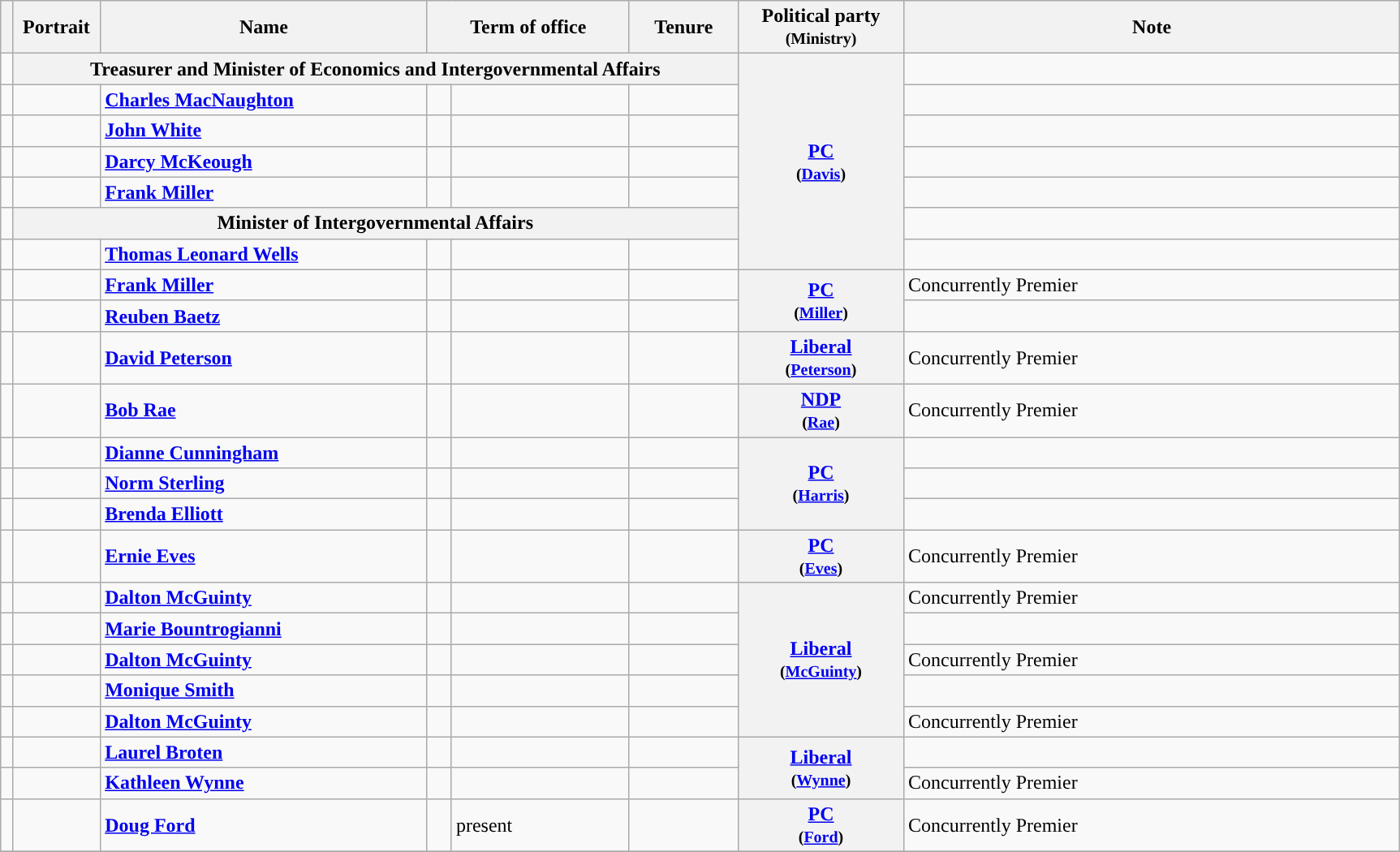<table class="wikitable" style="width: 91%">
<tr>
<th></th>
<th style="width: 65px;">Portrait</th>
<th>Name</th>
<th colspan=2>Term of office</th>
<th>Tenure</th>
<th>Political party<br><small>(Ministry)</small></th>
<th style="width: 400px;">Note</th>
</tr>
<tr>
<td></td>
<th colspan=5>Treasurer and Minister of Economics and Intergovernmental Affairs</th>
<th rowspan=7; style="background:"><a href='#'>PC</a><br><small>(<a href='#'>Davis</a>)</small></th>
</tr>
<tr>
<td style="background:"></td>
<td></td>
<td><strong><a href='#'>Charles MacNaughton</a></strong></td>
<td></td>
<td></td>
<td></td>
<td></td>
</tr>
<tr>
<td style="background:"></td>
<td></td>
<td><strong><a href='#'>John White</a></strong></td>
<td></td>
<td></td>
<td></td>
<td></td>
</tr>
<tr>
<td style="background:"></td>
<td></td>
<td><strong><a href='#'>Darcy McKeough</a></strong></td>
<td></td>
<td></td>
<td></td>
<td></td>
</tr>
<tr>
<td style="background:"></td>
<td></td>
<td><strong><a href='#'>Frank Miller</a></strong></td>
<td></td>
<td></td>
<td></td>
<td></td>
</tr>
<tr>
<td></td>
<th colspan=5>Minister of Intergovernmental Affairs</th>
</tr>
<tr>
<td style="background:"></td>
<td></td>
<td><strong><a href='#'>Thomas Leonard Wells</a></strong></td>
<td></td>
<td></td>
<td></td>
<td></td>
</tr>
<tr>
<td style="background:"></td>
<td></td>
<td><strong><a href='#'>Frank Miller</a></strong></td>
<td></td>
<td></td>
<td></td>
<th rowspan=2; style="background:"><a href='#'>PC</a><br><small>(<a href='#'>Miller</a>)</small></th>
<td>Concurrently Premier</td>
</tr>
<tr>
<td style="background:"></td>
<td></td>
<td><strong><a href='#'>Reuben Baetz</a></strong></td>
<td></td>
<td></td>
<td></td>
<td></td>
</tr>
<tr>
<td style="background:"></td>
<td></td>
<td><strong><a href='#'>David Peterson</a></strong></td>
<td></td>
<td></td>
<td></td>
<th rowspan=1; style="background:"><a href='#'>Liberal</a><br><small>(<a href='#'>Peterson</a>)</small></th>
<td>Concurrently Premier</td>
</tr>
<tr>
<td style="background:"></td>
<td></td>
<td><strong><a href='#'>Bob Rae</a></strong></td>
<td></td>
<td></td>
<td rowspan=1></td>
<th rowspan=1; style="background:"><a href='#'>NDP</a><br><small>(<a href='#'>Rae</a>)</small></th>
<td>Concurrently Premier</td>
</tr>
<tr>
<td style="background:"></td>
<td></td>
<td><strong><a href='#'>Dianne Cunningham</a></strong></td>
<td></td>
<td></td>
<td></td>
<th rowspan=3; style="background:"><a href='#'>PC</a><br><small>(<a href='#'>Harris</a>)</small></th>
<td></td>
</tr>
<tr>
<td style="background:"></td>
<td></td>
<td><strong><a href='#'>Norm Sterling</a></strong></td>
<td></td>
<td></td>
<td></td>
<td></td>
</tr>
<tr>
<td style="background:"></td>
<td></td>
<td><strong><a href='#'>Brenda Elliott</a></strong></td>
<td></td>
<td></td>
<td></td>
<td></td>
</tr>
<tr>
<td style="background:"></td>
<td></td>
<td><strong><a href='#'>Ernie Eves</a></strong></td>
<td></td>
<td></td>
<td></td>
<th style="background:"><a href='#'>PC</a><br><small>(<a href='#'>Eves</a>)</small></th>
<td>Concurrently Premier</td>
</tr>
<tr>
<td style="background:"></td>
<td></td>
<td><strong><a href='#'>Dalton McGuinty</a></strong></td>
<td></td>
<td></td>
<td></td>
<th rowspan=5; style="background:"><a href='#'>Liberal</a><br><small>(<a href='#'>McGuinty</a>)</small></th>
<td>Concurrently Premier</td>
</tr>
<tr>
<td style="background:"></td>
<td></td>
<td><strong><a href='#'>Marie Bountrogianni</a></strong></td>
<td></td>
<td></td>
<td></td>
<td></td>
</tr>
<tr>
<td style="background:"></td>
<td></td>
<td><strong><a href='#'>Dalton McGuinty</a></strong></td>
<td></td>
<td></td>
<td></td>
<td>Concurrently Premier</td>
</tr>
<tr>
<td style="background:"></td>
<td></td>
<td><strong><a href='#'>Monique Smith</a></strong></td>
<td></td>
<td></td>
<td></td>
<td></td>
</tr>
<tr>
<td style="background:"></td>
<td></td>
<td><strong><a href='#'>Dalton McGuinty</a></strong></td>
<td></td>
<td></td>
<td></td>
<td>Concurrently Premier</td>
</tr>
<tr>
<td style="background:"></td>
<td></td>
<td><strong><a href='#'>Laurel Broten</a></strong></td>
<td></td>
<td></td>
<td></td>
<th rowspan=2; style="background:"><a href='#'>Liberal</a><br><small>(<a href='#'>Wynne</a>)</small></th>
<td></td>
</tr>
<tr>
<td style="background:"></td>
<td></td>
<td><strong><a href='#'>Kathleen Wynne</a></strong></td>
<td></td>
<td></td>
<td></td>
<td>Concurrently Premier</td>
</tr>
<tr>
<td style="background:"></td>
<td></td>
<td><strong><a href='#'>Doug Ford</a></strong></td>
<td></td>
<td>present</td>
<td></td>
<th rowspan=1; style="background:"><a href='#'>PC</a><br><small>(<a href='#'>Ford</a>)</small></th>
<td>Concurrently Premier</td>
</tr>
<tr>
</tr>
</table>
